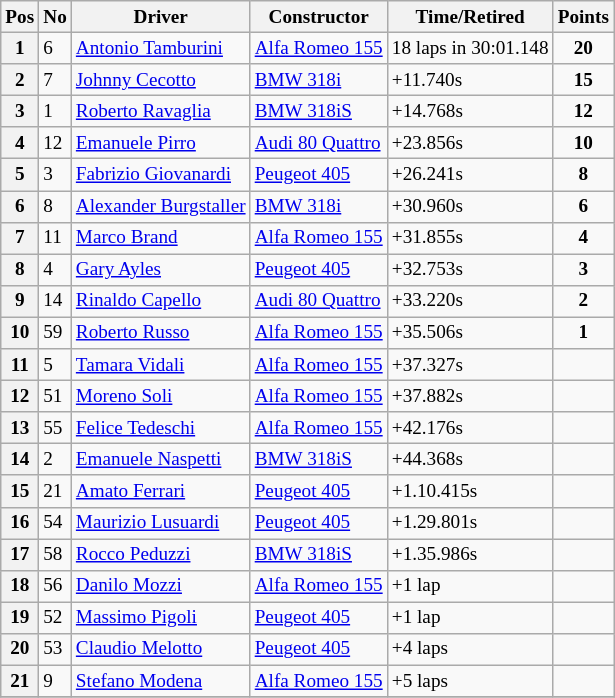<table class="wikitable" style="font-size: 80%;">
<tr>
<th>Pos</th>
<th>No</th>
<th>Driver</th>
<th>Constructor</th>
<th>Time/Retired</th>
<th>Points</th>
</tr>
<tr>
<th>1</th>
<td>6</td>
<td> <a href='#'>Antonio Tamburini</a></td>
<td><a href='#'>Alfa Romeo 155</a></td>
<td>18 laps in 30:01.148</td>
<td align=center><strong>20</strong></td>
</tr>
<tr>
<th>2</th>
<td>7</td>
<td> <a href='#'>Johnny Cecotto</a></td>
<td><a href='#'>BMW 318i</a></td>
<td>+11.740s</td>
<td align=center><strong>15</strong></td>
</tr>
<tr>
<th>3</th>
<td>1</td>
<td> <a href='#'>Roberto Ravaglia</a></td>
<td><a href='#'>BMW 318iS</a></td>
<td>+14.768s</td>
<td align=center><strong>12</strong></td>
</tr>
<tr>
<th>4</th>
<td>12</td>
<td> <a href='#'>Emanuele Pirro</a></td>
<td><a href='#'>Audi 80 Quattro</a></td>
<td>+23.856s</td>
<td align=center><strong>10</strong></td>
</tr>
<tr>
<th>5</th>
<td>3</td>
<td> <a href='#'>Fabrizio Giovanardi</a></td>
<td><a href='#'>Peugeot 405</a></td>
<td>+26.241s</td>
<td align=center><strong>8</strong></td>
</tr>
<tr>
<th>6</th>
<td>8</td>
<td> <a href='#'> Alexander Burgstaller</a></td>
<td><a href='#'>BMW 318i</a></td>
<td>+30.960s</td>
<td align=center><strong>6</strong></td>
</tr>
<tr>
<th>7</th>
<td>11</td>
<td> <a href='#'>Marco Brand</a></td>
<td><a href='#'>Alfa Romeo 155</a></td>
<td>+31.855s</td>
<td align=center><strong>4</strong></td>
</tr>
<tr>
<th>8</th>
<td>4</td>
<td> <a href='#'>Gary Ayles</a></td>
<td><a href='#'>Peugeot 405</a></td>
<td>+32.753s</td>
<td align=center><strong>3</strong></td>
</tr>
<tr>
<th>9</th>
<td>14</td>
<td> <a href='#'>Rinaldo Capello</a></td>
<td><a href='#'>Audi 80 Quattro</a></td>
<td>+33.220s</td>
<td align=center><strong>2</strong></td>
</tr>
<tr>
<th>10</th>
<td>59</td>
<td> <a href='#'>Roberto Russo</a></td>
<td><a href='#'>Alfa Romeo 155</a></td>
<td>+35.506s</td>
<td align=center><strong>1</strong></td>
</tr>
<tr>
<th>11</th>
<td>5</td>
<td> <a href='#'>Tamara Vidali</a></td>
<td><a href='#'>Alfa Romeo 155</a></td>
<td>+37.327s</td>
<td></td>
</tr>
<tr>
<th>12</th>
<td>51</td>
<td> <a href='#'>Moreno Soli</a></td>
<td><a href='#'>Alfa Romeo 155</a></td>
<td>+37.882s</td>
<td></td>
</tr>
<tr>
<th>13</th>
<td>55</td>
<td> <a href='#'>Felice Tedeschi</a></td>
<td><a href='#'>Alfa Romeo 155</a></td>
<td>+42.176s</td>
<td></td>
</tr>
<tr>
<th>14</th>
<td>2</td>
<td> <a href='#'>Emanuele Naspetti</a></td>
<td><a href='#'>BMW 318iS</a></td>
<td>+44.368s</td>
<td></td>
</tr>
<tr>
<th>15</th>
<td>21</td>
<td> <a href='#'>Amato Ferrari</a></td>
<td><a href='#'>Peugeot 405</a></td>
<td>+1.10.415s</td>
<td></td>
</tr>
<tr>
<th>16</th>
<td>54</td>
<td> <a href='#'>Maurizio Lusuardi</a></td>
<td><a href='#'>Peugeot 405</a></td>
<td>+1.29.801s</td>
<td></td>
</tr>
<tr>
<th>17</th>
<td>58</td>
<td> <a href='#'>Rocco Peduzzi</a></td>
<td><a href='#'>BMW 318iS</a></td>
<td>+1.35.986s</td>
<td></td>
</tr>
<tr>
<th>18</th>
<td>56</td>
<td> <a href='#'>Danilo Mozzi</a></td>
<td><a href='#'>Alfa Romeo 155</a></td>
<td>+1 lap</td>
<td></td>
</tr>
<tr>
<th>19</th>
<td>52</td>
<td> <a href='#'>Massimo Pigoli</a></td>
<td><a href='#'>Peugeot 405</a></td>
<td>+1 lap</td>
<td></td>
</tr>
<tr>
<th>20</th>
<td>53</td>
<td> <a href='#'>Claudio Melotto</a></td>
<td><a href='#'>Peugeot 405</a></td>
<td>+4 laps</td>
<td></td>
</tr>
<tr>
<th>21</th>
<td>9</td>
<td> <a href='#'>Stefano Modena</a></td>
<td><a href='#'>Alfa Romeo 155</a></td>
<td>+5 laps</td>
<td></td>
</tr>
<tr>
</tr>
</table>
